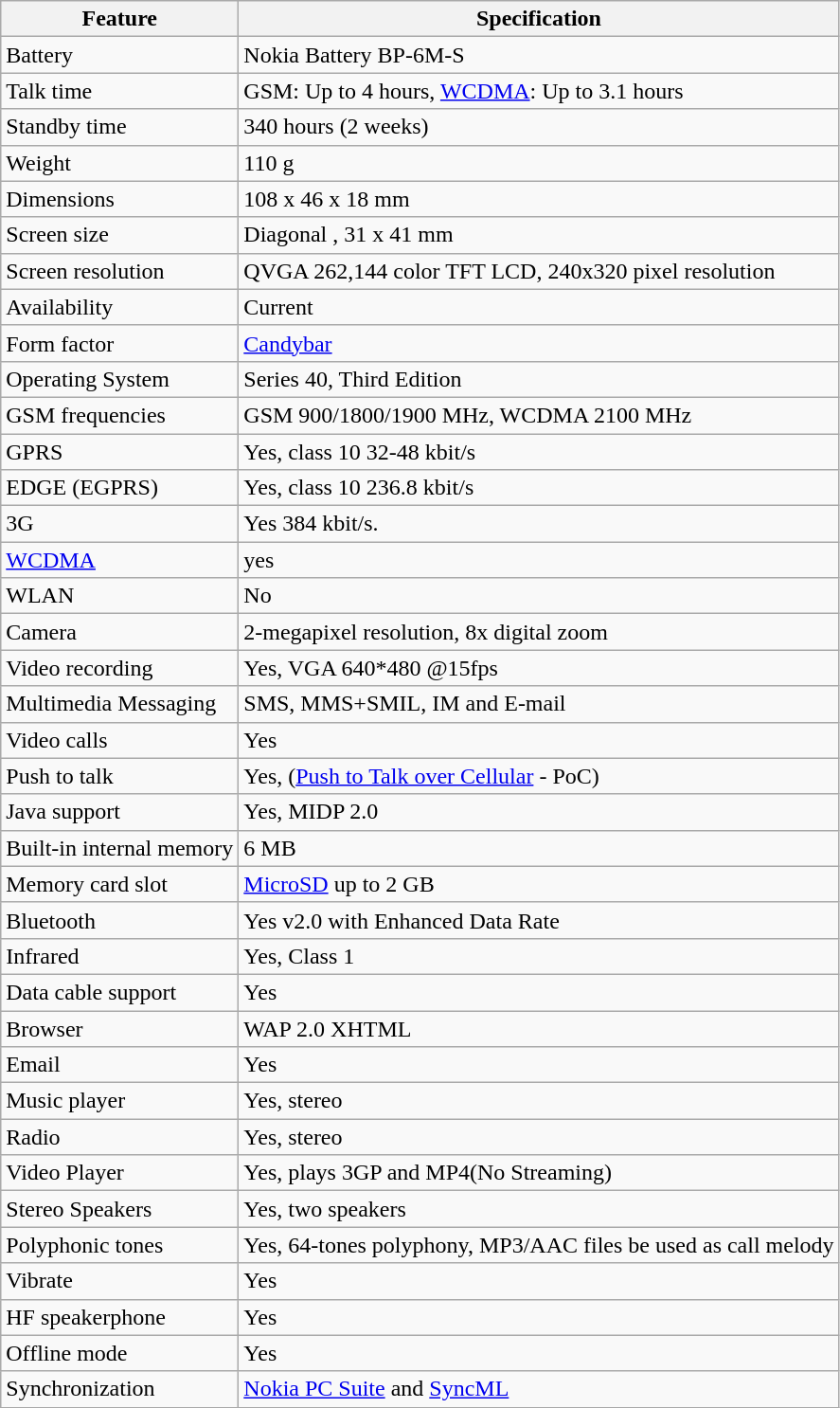<table class="wikitable">
<tr>
<th>Feature</th>
<th>Specification</th>
</tr>
<tr>
<td>Battery</td>
<td>Nokia Battery BP-6M-S</td>
</tr>
<tr>
<td>Talk time</td>
<td>GSM: Up to 4 hours, <a href='#'>WCDMA</a>: Up to 3.1 hours</td>
</tr>
<tr>
<td>Standby time</td>
<td>340 hours (2 weeks)</td>
</tr>
<tr>
<td>Weight</td>
<td>110 g</td>
</tr>
<tr>
<td>Dimensions</td>
<td>108 x 46 x 18 mm</td>
</tr>
<tr>
<td>Screen size</td>
<td>Diagonal , 31 x 41 mm</td>
</tr>
<tr>
<td>Screen resolution</td>
<td>QVGA 262,144 color TFT LCD, 240x320 pixel resolution</td>
</tr>
<tr>
<td>Availability</td>
<td>Current</td>
</tr>
<tr>
<td>Form factor</td>
<td><a href='#'>Candybar</a></td>
</tr>
<tr>
<td>Operating System</td>
<td>Series 40, Third Edition</td>
</tr>
<tr>
<td>GSM frequencies</td>
<td>GSM 900/1800/1900 MHz, WCDMA 2100 MHz</td>
</tr>
<tr>
<td>GPRS</td>
<td>Yes, class 10 32-48 kbit/s</td>
</tr>
<tr>
<td>EDGE (EGPRS)</td>
<td>Yes, class 10 236.8 kbit/s</td>
</tr>
<tr>
<td>3G</td>
<td>Yes 384 kbit/s.</td>
</tr>
<tr>
<td><a href='#'>WCDMA</a></td>
<td>yes</td>
</tr>
<tr>
<td>WLAN</td>
<td>No</td>
</tr>
<tr>
<td>Camera</td>
<td>2-megapixel resolution, 8x digital zoom</td>
</tr>
<tr>
<td>Video recording</td>
<td>Yes, VGA 640*480 @15fps</td>
</tr>
<tr>
<td>Multimedia Messaging</td>
<td>SMS, MMS+SMIL, IM and E-mail</td>
</tr>
<tr>
<td>Video calls</td>
<td>Yes</td>
</tr>
<tr>
<td>Push to talk</td>
<td>Yes, (<a href='#'>Push to Talk over Cellular</a> - PoC)</td>
</tr>
<tr>
<td>Java support</td>
<td>Yes, MIDP 2.0</td>
</tr>
<tr>
<td>Built-in internal memory</td>
<td>6 MB</td>
</tr>
<tr>
<td>Memory card slot</td>
<td><a href='#'>MicroSD</a> up to 2 GB</td>
</tr>
<tr>
<td>Bluetooth</td>
<td>Yes v2.0 with Enhanced Data Rate</td>
</tr>
<tr>
<td>Infrared</td>
<td>Yes, Class 1</td>
</tr>
<tr>
<td>Data cable support</td>
<td>Yes</td>
</tr>
<tr>
<td>Browser</td>
<td>WAP 2.0 XHTML</td>
</tr>
<tr>
<td>Email</td>
<td>Yes</td>
</tr>
<tr>
<td>Music player</td>
<td>Yes, stereo</td>
</tr>
<tr>
<td>Radio</td>
<td>Yes, stereo</td>
</tr>
<tr>
<td>Video Player</td>
<td>Yes, plays 3GP and MP4(No Streaming)</td>
</tr>
<tr>
<td>Stereo Speakers</td>
<td>Yes, two speakers</td>
</tr>
<tr>
<td>Polyphonic tones</td>
<td>Yes, 64-tones polyphony, MP3/AAC files be used as call melody</td>
</tr>
<tr>
<td>Vibrate</td>
<td>Yes</td>
</tr>
<tr>
<td>HF speakerphone</td>
<td>Yes</td>
</tr>
<tr>
<td>Offline mode</td>
<td>Yes</td>
</tr>
<tr>
<td>Synchronization</td>
<td><a href='#'>Nokia PC Suite</a> and <a href='#'>SyncML</a></td>
</tr>
</table>
